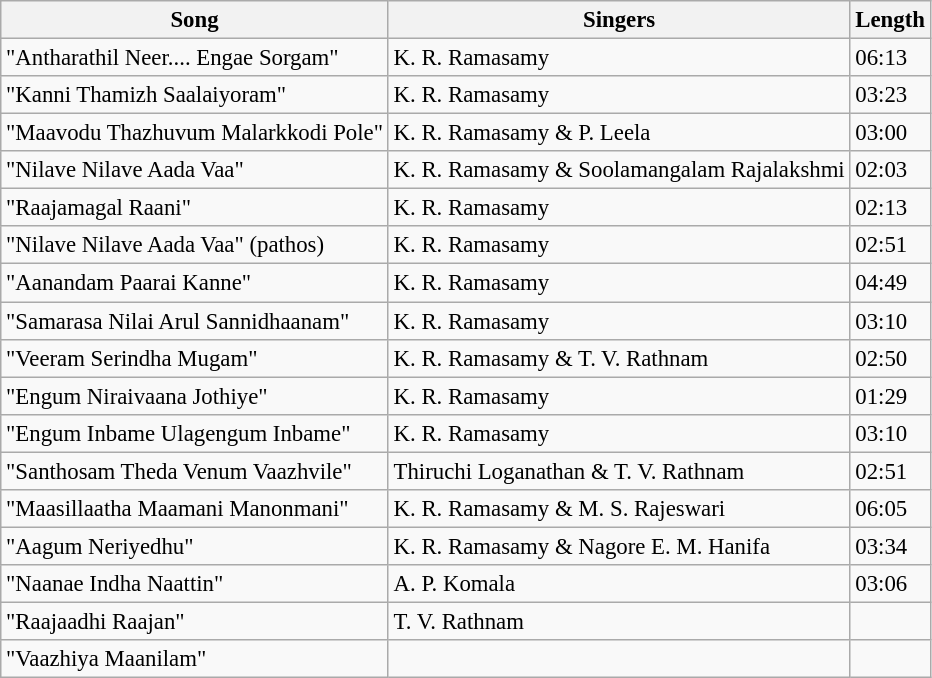<table class="wikitable" style="font-size:95%;">
<tr>
<th>Song</th>
<th>Singers</th>
<th>Length</th>
</tr>
<tr>
<td>"Antharathil Neer.... Engae Sorgam"</td>
<td>K. R. Ramasamy</td>
<td>06:13</td>
</tr>
<tr>
<td>"Kanni Thamizh Saalaiyoram"</td>
<td>K. R. Ramasamy</td>
<td>03:23</td>
</tr>
<tr>
<td>"Maavodu Thazhuvum Malarkkodi Pole"</td>
<td>K. R. Ramasamy & P. Leela</td>
<td>03:00</td>
</tr>
<tr>
<td>"Nilave Nilave Aada Vaa"</td>
<td>K. R. Ramasamy & Soolamangalam Rajalakshmi</td>
<td>02:03</td>
</tr>
<tr>
<td>"Raajamagal Raani"</td>
<td>K. R. Ramasamy</td>
<td>02:13</td>
</tr>
<tr>
<td>"Nilave Nilave Aada Vaa" (pathos)</td>
<td>K. R. Ramasamy</td>
<td>02:51</td>
</tr>
<tr>
<td>"Aanandam Paarai Kanne"</td>
<td>K. R. Ramasamy</td>
<td>04:49</td>
</tr>
<tr>
<td>"Samarasa Nilai Arul Sannidhaanam"</td>
<td>K. R. Ramasamy</td>
<td>03:10</td>
</tr>
<tr>
<td>"Veeram Serindha Mugam"</td>
<td>K. R. Ramasamy & T. V. Rathnam</td>
<td>02:50</td>
</tr>
<tr>
<td>"Engum Niraivaana Jothiye"</td>
<td>K. R. Ramasamy</td>
<td>01:29</td>
</tr>
<tr>
<td>"Engum Inbame Ulagengum Inbame"</td>
<td>K. R. Ramasamy</td>
<td>03:10</td>
</tr>
<tr>
<td>"Santhosam Theda Venum Vaazhvile"</td>
<td>Thiruchi Loganathan & T. V. Rathnam</td>
<td>02:51</td>
</tr>
<tr>
<td>"Maasillaatha Maamani Manonmani"</td>
<td>K. R. Ramasamy & M. S. Rajeswari</td>
<td>06:05</td>
</tr>
<tr>
<td>"Aagum Neriyedhu"</td>
<td>K. R. Ramasamy & Nagore E. M. Hanifa</td>
<td>03:34</td>
</tr>
<tr>
<td>"Naanae Indha Naattin"</td>
<td>A. P. Komala</td>
<td>03:06</td>
</tr>
<tr>
<td>"Raajaadhi Raajan"</td>
<td>T. V. Rathnam</td>
<td></td>
</tr>
<tr>
<td>"Vaazhiya Maanilam"</td>
<td></td>
<td></td>
</tr>
</table>
